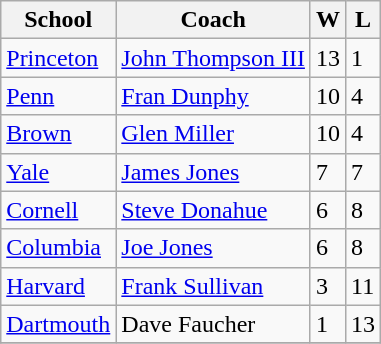<table class="wikitable">
<tr>
<th>School</th>
<th>Coach</th>
<th>W</th>
<th>L</th>
</tr>
<tr>
<td><a href='#'>Princeton</a></td>
<td><a href='#'>John Thompson III</a></td>
<td>13</td>
<td>1</td>
</tr>
<tr>
<td><a href='#'>Penn</a></td>
<td><a href='#'>Fran Dunphy</a></td>
<td>10</td>
<td>4</td>
</tr>
<tr>
<td><a href='#'>Brown</a></td>
<td><a href='#'>Glen Miller</a></td>
<td>10</td>
<td>4</td>
</tr>
<tr>
<td><a href='#'>Yale</a></td>
<td><a href='#'>James Jones</a></td>
<td>7</td>
<td>7</td>
</tr>
<tr>
<td><a href='#'>Cornell</a></td>
<td><a href='#'>Steve Donahue</a></td>
<td>6</td>
<td>8</td>
</tr>
<tr>
<td><a href='#'>Columbia</a></td>
<td><a href='#'>Joe Jones</a></td>
<td>6</td>
<td>8</td>
</tr>
<tr>
<td><a href='#'>Harvard</a></td>
<td><a href='#'>Frank Sullivan</a></td>
<td>3</td>
<td>11</td>
</tr>
<tr>
<td><a href='#'>Dartmouth</a></td>
<td>Dave Faucher</td>
<td>1</td>
<td>13</td>
</tr>
<tr>
</tr>
</table>
